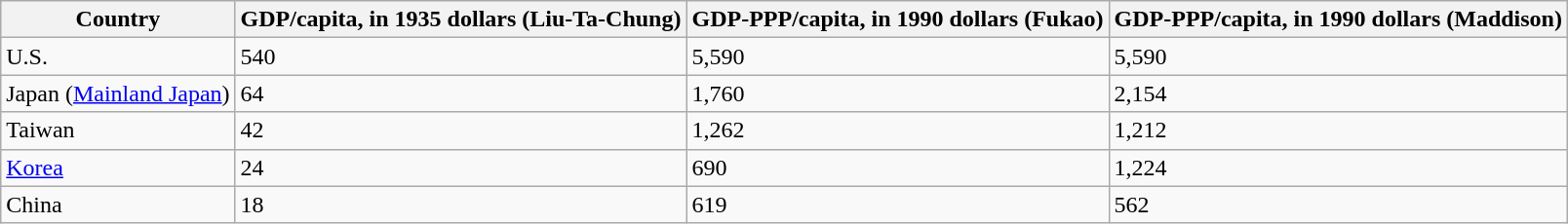<table class="wikitable">
<tr>
<th>Country</th>
<th>GDP/capita, in 1935 dollars (Liu-Ta-Chung)</th>
<th>GDP-PPP/capita, in 1990 dollars (Fukao)</th>
<th>GDP-PPP/capita, in 1990 dollars (Maddison)</th>
</tr>
<tr>
<td>U.S.</td>
<td>540</td>
<td>5,590</td>
<td>5,590</td>
</tr>
<tr>
<td>Japan (<a href='#'>Mainland Japan</a>)</td>
<td>64</td>
<td>1,760</td>
<td>2,154</td>
</tr>
<tr>
<td>Taiwan</td>
<td>42</td>
<td>1,262</td>
<td>1,212</td>
</tr>
<tr>
<td><a href='#'>Korea</a></td>
<td>24</td>
<td>690</td>
<td>1,224</td>
</tr>
<tr>
<td>China</td>
<td>18</td>
<td>619</td>
<td>562</td>
</tr>
</table>
